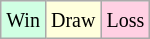<table class="wikitable">
<tr>
<td style="background:#d0ffe3;"><small>Win</small></td>
<td style="background:#ffd;"><small>Draw</small></td>
<td style="background:#ffd0e3;"><small>Loss</small></td>
</tr>
</table>
